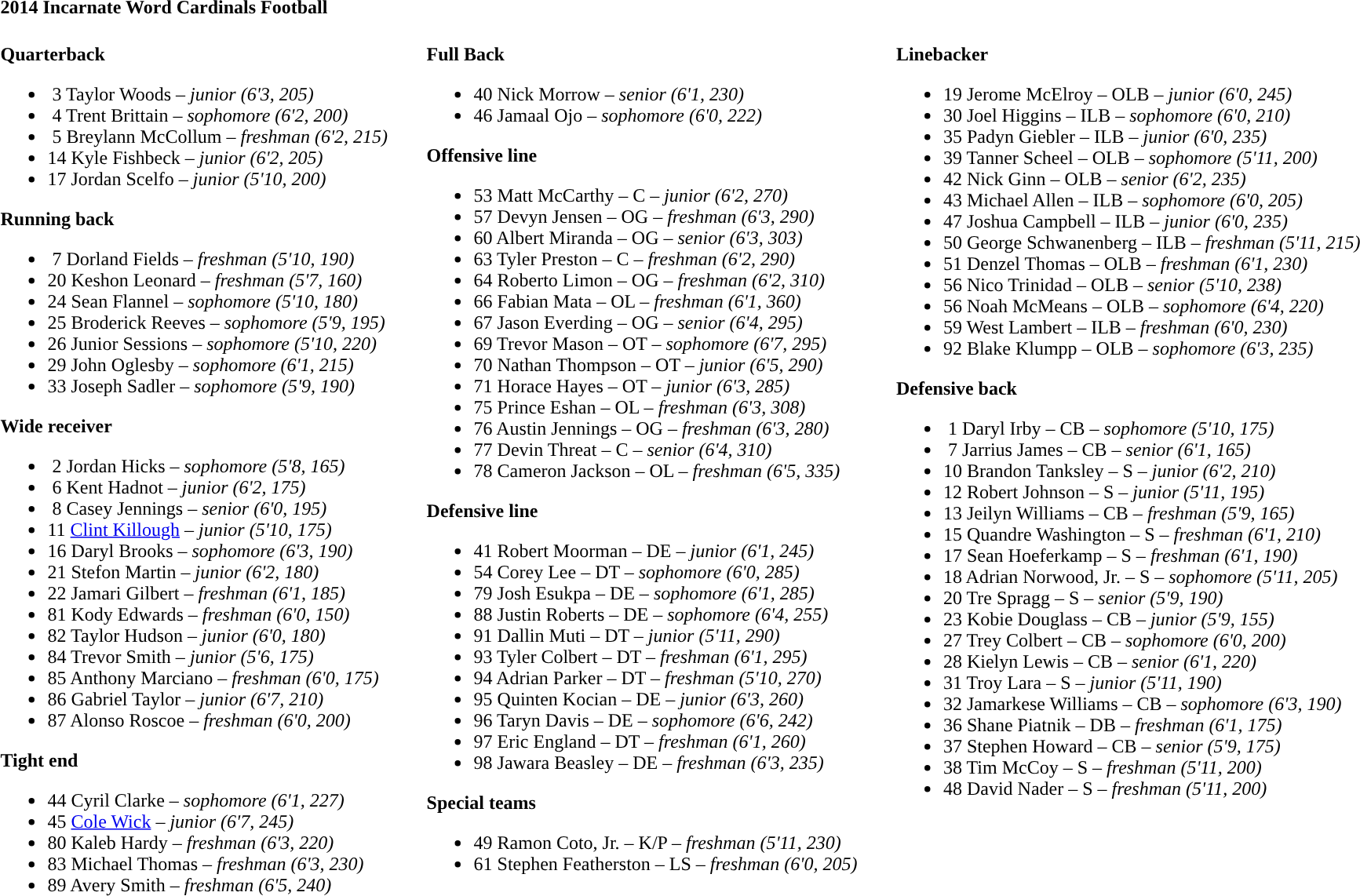<table class="toccolours" style="text-align: left;">
<tr>
<td colspan=11><strong>2014 Incarnate Word Cardinals Football</strong></td>
</tr>
<tr>
<td valign="top"><br><strong>Quarterback</strong><ul><li> 3  Taylor Woods – <em>junior (6'3, 205)</em></li><li> 4  Trent Brittain – <em> sophomore (6'2, 200)</em></li><li> 5  Breylann McCollum – <em> freshman (6'2, 215)</em></li><li>14  Kyle Fishbeck – <em> junior (6'2, 205)</em></li><li>17  Jordan Scelfo – <em> junior (5'10, 200)</em></li></ul><strong>Running back</strong><ul><li> 7  Dorland Fields – <em>freshman (5'10, 190)</em></li><li>20  Keshon Leonard – <em>freshman (5'7, 160)</em></li><li>24  Sean Flannel – <em> sophomore (5'10, 180)</em></li><li>25  Broderick Reeves – <em>sophomore (5'9, 195)</em></li><li>26  Junior Sessions – <em>sophomore (5'10, 220)</em></li><li>29  John Oglesby – <em>sophomore (6'1, 215)</em></li><li>33  Joseph Sadler – <em> sophomore (5'9, 190)</em></li></ul><strong>Wide receiver</strong><ul><li> 2  Jordan Hicks – <em>sophomore (5'8, 165)</em></li><li> 6  Kent Hadnot – <em> junior (6'2, 175)</em></li><li> 8  Casey Jennings – <em>senior (6'0, 195)</em></li><li>11  <a href='#'>Clint Killough</a> – <em> junior  (5'10, 175)</em></li><li>16  Daryl Brooks – <em>sophomore (6'3, 190)</em></li><li>21  Stefon Martin – <em>junior (6'2, 180)</em></li><li>22  Jamari Gilbert – <em> freshman (6'1, 185)</em></li><li>81  Kody Edwards – <em>freshman (6'0, 150)</em></li><li>82  Taylor Hudson – <em> junior (6'0, 180)</em></li><li>84  Trevor Smith – <em>junior (5'6, 175)</em></li><li>85  Anthony Marciano – <em>freshman (6'0, 175)</em></li><li>86  Gabriel Taylor – <em> junior (6'7, 210)</em></li><li>87  Alonso Roscoe – <em>freshman (6'0, 200)</em></li></ul><strong>Tight end</strong><ul><li>44  Cyril Clarke – <em> sophomore (6'1, 227)</em></li><li>45  <a href='#'>Cole Wick</a> – <em>junior (6'7, 245)</em></li><li>80  Kaleb Hardy – <em> freshman (6'3, 220)</em></li><li>83  Michael Thomas – <em> freshman (6'3, 230)</em></li><li>89  Avery Smith – <em> freshman (6'5, 240)</em></li></ul></td>
<td width="25"> </td>
<td valign="top"><br><strong>Full Back</strong><ul><li>40  Nick Morrow – <em>senior (6'1, 230)</em></li><li>46  Jamaal Ojo – <em> sophomore (6'0, 222)</em></li></ul><strong>Offensive line</strong><ul><li>53  Matt McCarthy – C – <em>junior (6'2, 270)</em></li><li>57  Devyn Jensen – OG – <em>freshman (6'3, 290)</em></li><li>60  Albert Miranda – OG – <em>senior (6'3, 303)</em></li><li>63  Tyler Preston – C – <em>freshman (6'2, 290)</em></li><li>64  Roberto Limon – OG – <em>freshman (6'2, 310)</em></li><li>66  Fabian Mata – OL – <em>freshman (6'1, 360)</em></li><li>67  Jason Everding – OG – <em>senior (6'4, 295)</em></li><li>69  Trevor Mason – OT – <em> sophomore (6'7, 295)</em></li><li>70  Nathan Thompson – OT – <em>junior (6'5, 290)</em></li><li>71  Horace Hayes – OT – <em> junior (6'3, 285)</em></li><li>75  Prince Eshan – OL – <em> freshman (6'3, 308)</em></li><li>76  Austin Jennings – OG – <em> freshman (6'3, 280)</em></li><li>77  Devin Threat – C – <em>senior (6'4, 310)</em></li><li>78  Cameron Jackson – OL – <em>freshman (6'5, 335)</em></li></ul><strong>Defensive line</strong><ul><li>41  Robert Moorman – DE – <em> junior (6'1, 245)</em></li><li>54  Corey Lee – DT – <em>sophomore (6'0, 285)</em></li><li>79  Josh Esukpa – DE – <em> sophomore (6'1, 285)</em></li><li>88  Justin Roberts – DE – <em>sophomore (6'4, 255)</em></li><li>91  Dallin Muti – DT – <em> junior (5'11, 290)</em></li><li>93  Tyler Colbert – DT – <em> freshman (6'1, 295)</em></li><li>94  Adrian Parker – DT – <em>freshman (5'10, 270)</em></li><li>95  Quinten Kocian – DE – <em>junior (6'3, 260)</em></li><li>96  Taryn Davis – DE – <em>sophomore (6'6, 242)</em></li><li>97  Eric England – DT – <em>freshman (6'1, 260)</em></li><li>98  Jawara Beasley – DE – <em>freshman (6'3, 235)</em></li></ul><strong>Special teams</strong><ul><li>49  Ramon Coto, Jr. – K/P – <em>freshman (5'11, 230)</em></li><li>61  Stephen Featherston – LS – <em>freshman (6'0, 205)</em></li></ul></td>
<td width="25"> </td>
<td valign="top"><br><strong>Linebacker</strong><ul><li>19  Jerome McElroy – OLB – <em>junior (6'0, 245)</em></li><li>30  Joel Higgins – ILB – <em>sophomore (6'0, 210)</em></li><li>35  Padyn Giebler – ILB – <em>junior (6'0, 235)</em></li><li>39  Tanner Scheel – OLB – <em>sophomore (5'11, 200)</em></li><li>42  Nick Ginn – OLB – <em>senior (6'2, 235)</em></li><li>43  Michael Allen – ILB – <em>sophomore (6'0, 205)</em></li><li>47  Joshua Campbell – ILB – <em> junior (6'0, 235)</em></li><li>50  George Schwanenberg – ILB – <em>freshman (5'11, 215)</em></li><li>51  Denzel Thomas – OLB – <em>freshman (6'1, 230)</em></li><li>56  Nico Trinidad – OLB – <em>senior (5'10, 238)</em></li><li>56  Noah McMeans – OLB – <em>sophomore (6'4, 220)</em></li><li>59  West Lambert – ILB – <em> freshman (6'0, 230)</em></li><li>92  Blake Klumpp – OLB – <em> sophomore (6'3, 235)</em></li></ul><strong>Defensive back</strong><ul><li> 1  Daryl Irby – CB – <em> sophomore (5'10, 175)</em></li><li> 7  Jarrius James – CB – <em>senior (6'1, 165)</em></li><li>10  Brandon Tanksley – S – <em>junior (6'2, 210)</em></li><li>12  Robert Johnson – S – <em>junior (5'11, 195)</em></li><li>13  Jeilyn Williams – CB – <em>freshman (5'9, 165)</em></li><li>15  Quandre Washington – S – <em>freshman (6'1, 210)</em></li><li>17  Sean Hoeferkamp – S – <em>freshman (6'1, 190)</em></li><li>18  Adrian Norwood, Jr. – S – <em>sophomore (5'11, 205)</em></li><li>20  Tre Spragg – S – <em>senior (5'9, 190)</em></li><li>23  Kobie Douglass – CB – <em> junior (5'9, 155)</em></li><li>27  Trey Colbert – CB – <em> sophomore (6'0, 200)</em></li><li>28  Kielyn Lewis – CB – <em>senior (6'1, 220)</em></li><li>31  Troy Lara – S – <em> junior (5'11, 190)</em></li><li>32  Jamarkese Williams – CB – <em> sophomore (6'3, 190)</em></li><li>36  Shane Piatnik – DB – <em>freshman (6'1, 175)</em></li><li>37  Stephen Howard – CB – <em>senior (5'9, 175)</em></li><li>38  Tim McCoy – S – <em>freshman (5'11, 200)</em></li><li>48  David Nader – S – <em> freshman (5'11, 200)</em></li></ul></td>
</tr>
</table>
